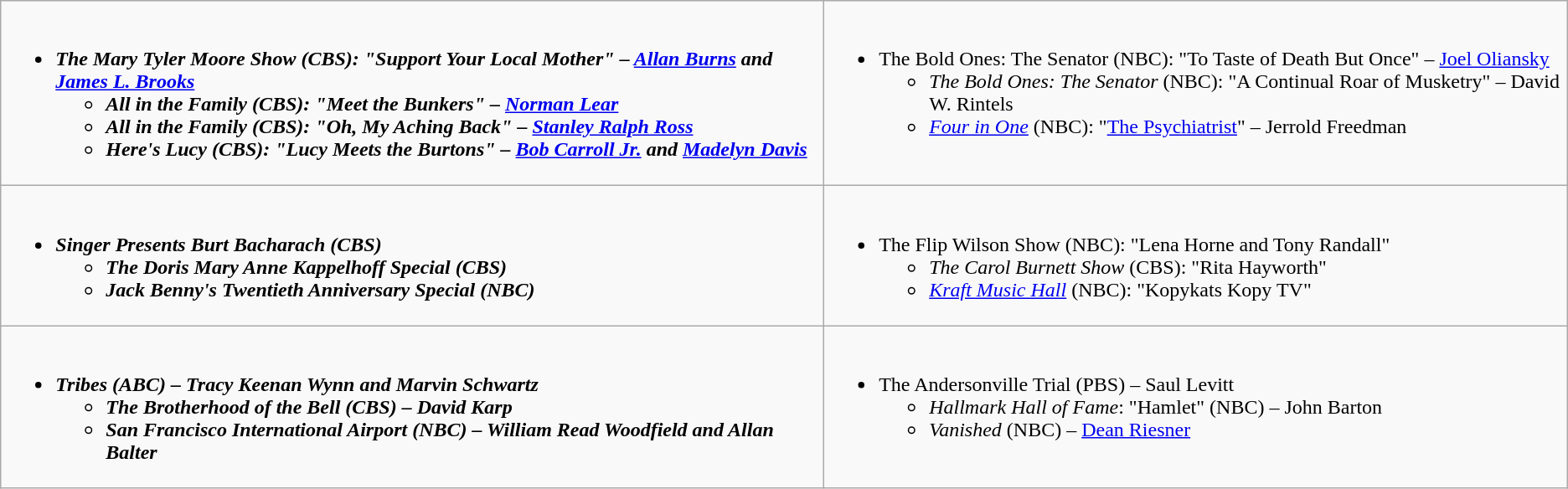<table class="wikitable">
<tr>
<td style="vertical-align:top;"><br><ul><li><strong><em>The Mary Tyler Moore Show<em> (CBS): "Support Your Local Mother" – <a href='#'>Allan Burns</a> and <a href='#'>James L. Brooks</a><strong><ul><li></em>All in the Family<em> (CBS): "Meet the Bunkers" – <a href='#'>Norman Lear</a></li><li></em>All in the Family<em> (CBS): "Oh, My Aching Back" – <a href='#'>Stanley Ralph Ross</a></li><li></em>Here's Lucy<em> (CBS): "Lucy Meets the Burtons" – <a href='#'>Bob Carroll Jr.</a> and <a href='#'>Madelyn Davis</a></li></ul></li></ul></td>
<td style="vertical-align:top;"><br><ul><li></em></strong>The Bold Ones: The Senator</em> (NBC): "To Taste of Death But Once" – <a href='#'>Joel Oliansky</a></strong><ul><li><em>The Bold Ones: The Senator</em> (NBC): "A Continual Roar of Musketry" – David W. Rintels</li><li><em><a href='#'>Four in One</a></em> (NBC): "<a href='#'>The Psychiatrist</a>" – Jerrold Freedman</li></ul></li></ul></td>
</tr>
<tr>
<td style="vertical-align:top;"><br><ul><li><strong><em>Singer Presents Burt Bacharach<em> (CBS)<strong><ul><li></em>The Doris Mary Anne Kappelhoff Special<em> (CBS)</li><li></em>Jack Benny's Twentieth Anniversary Special<em> (NBC)</li></ul></li></ul></td>
<td style="vertical-align:top;"><br><ul><li></em></strong>The Flip Wilson Show</em> (NBC): "Lena Horne and Tony Randall"</strong><ul><li><em>The Carol Burnett Show</em> (CBS): "Rita Hayworth"</li><li><em><a href='#'>Kraft Music Hall</a></em> (NBC): "Kopykats Kopy TV"</li></ul></li></ul></td>
</tr>
<tr>
<td style="vertical-align:top;"><br><ul><li><strong><em>Tribes<em> (ABC) – Tracy Keenan Wynn and Marvin Schwartz<strong><ul><li></em>The Brotherhood of the Bell<em> (CBS) – David Karp</li><li></em>San Francisco International Airport<em> (NBC) – William Read Woodfield and Allan Balter</li></ul></li></ul></td>
<td style="vertical-align:top;"><br><ul><li></em></strong>The Andersonville Trial</em> (PBS) – Saul Levitt</strong><ul><li><em>Hallmark Hall of Fame</em>: "Hamlet" (NBC) – John Barton</li><li><em>Vanished</em> (NBC) – <a href='#'>Dean Riesner</a></li></ul></li></ul></td>
</tr>
</table>
